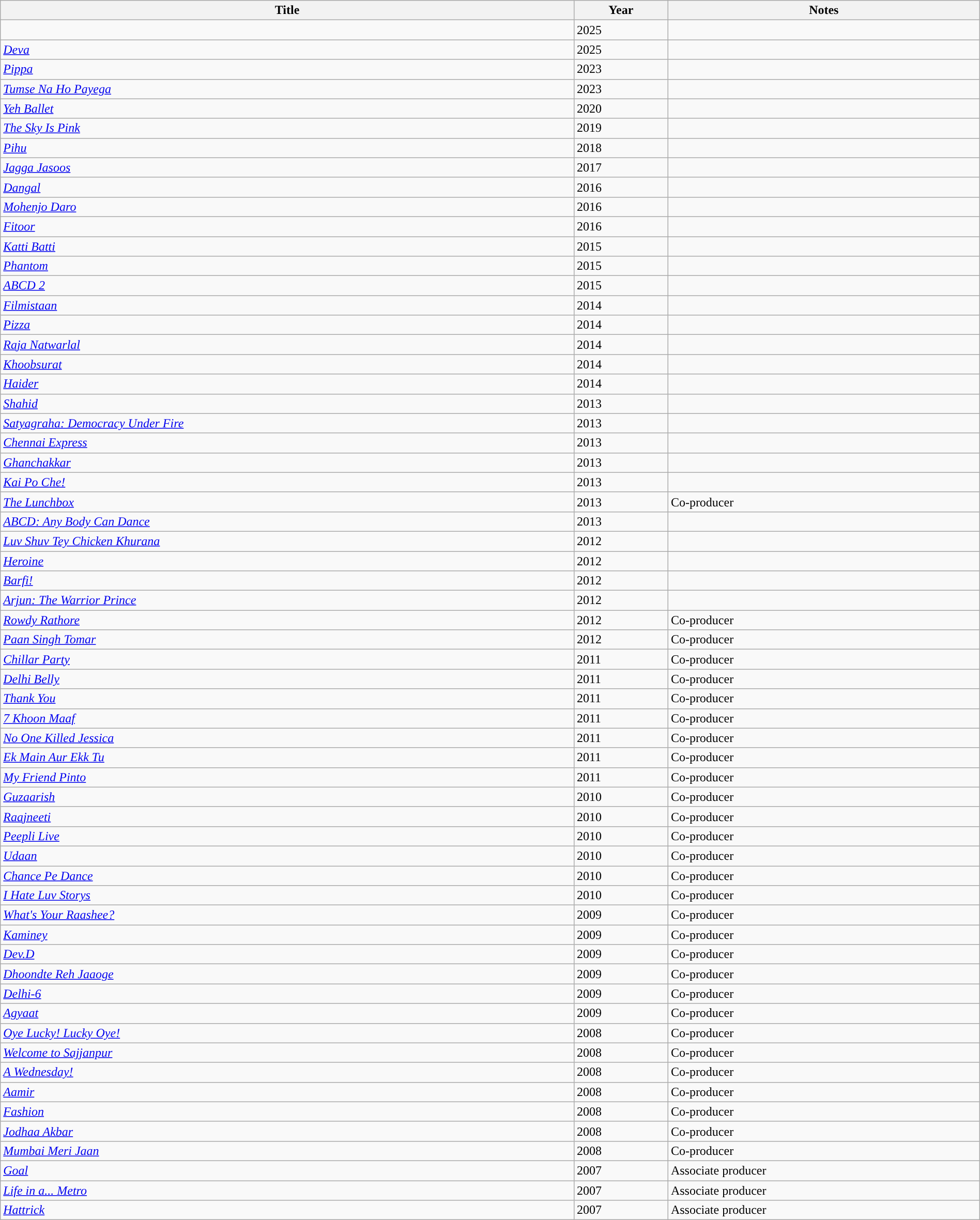<table class="wikitable" style="width: 100%;">
<tr>
<th>Title</th>
<th>Year</th>
<th>Notes</th>
</tr>
<tr>
<td></td>
<td>2025</td>
<td></td>
</tr>
<tr>
<td><em><a href='#'>Deva</a></em></td>
<td>2025</td>
<td></td>
</tr>
<tr>
<td><em><a href='#'>Pippa</a></em></td>
<td>2023</td>
<td></td>
</tr>
<tr>
<td><em><a href='#'>Tumse Na Ho Payega</a></em></td>
<td>2023</td>
<td></td>
</tr>
<tr>
<td><em><a href='#'>Yeh Ballet</a></em></td>
<td>2020</td>
<td></td>
</tr>
<tr>
<td><em><a href='#'>The Sky Is Pink</a></em></td>
<td>2019</td>
<td></td>
</tr>
<tr>
<td><em><a href='#'>Pihu</a></em></td>
<td>2018</td>
<td></td>
</tr>
<tr>
<td><em><a href='#'>Jagga Jasoos</a></em></td>
<td>2017</td>
<td></td>
</tr>
<tr>
<td><em><a href='#'>Dangal</a></em></td>
<td>2016</td>
<td></td>
</tr>
<tr>
<td><a href='#'><em>Mohenjo Daro</em></a></td>
<td>2016</td>
<td></td>
</tr>
<tr>
<td><em><a href='#'>Fitoor</a></em></td>
<td>2016</td>
<td></td>
</tr>
<tr>
<td><em><a href='#'>Katti Batti</a></em></td>
<td>2015</td>
<td></td>
</tr>
<tr>
<td><a href='#'><em>Phantom</em></a></td>
<td>2015</td>
<td></td>
</tr>
<tr>
<td><em><a href='#'>ABCD 2</a></em></td>
<td>2015</td>
<td></td>
</tr>
<tr>
<td><em><a href='#'>Filmistaan</a></em></td>
<td>2014</td>
<td></td>
</tr>
<tr>
<td><a href='#'><em>Pizza</em></a></td>
<td>2014</td>
<td></td>
</tr>
<tr>
<td><em><a href='#'>Raja Natwarlal</a></em></td>
<td>2014</td>
<td></td>
</tr>
<tr>
<td><a href='#'><em>Khoobsurat</em></a></td>
<td>2014</td>
<td></td>
</tr>
<tr>
<td><a href='#'><em>Haider</em></a></td>
<td>2014</td>
<td></td>
</tr>
<tr>
<td><a href='#'><em>Shahid</em></a></td>
<td>2013</td>
<td></td>
</tr>
<tr>
<td><a href='#'><em>Satyagraha: Democracy Under Fire</em></a></td>
<td>2013</td>
<td></td>
</tr>
<tr>
<td><em><a href='#'>Chennai Express</a></em></td>
<td>2013</td>
<td></td>
</tr>
<tr>
<td><a href='#'><em>Ghanchakkar</em></a></td>
<td>2013</td>
<td></td>
</tr>
<tr>
<td><em><a href='#'>Kai Po Che!</a></em></td>
<td>2013</td>
<td></td>
</tr>
<tr>
<td><em><a href='#'>The Lunchbox</a></em></td>
<td>2013</td>
<td>Co-producer</td>
</tr>
<tr>
<td><em><a href='#'>ABCD: Any Body Can Dance</a></em></td>
<td>2013</td>
<td></td>
</tr>
<tr>
<td><em><a href='#'>Luv Shuv Tey Chicken Khurana</a></em></td>
<td>2012</td>
<td></td>
</tr>
<tr>
<td><a href='#'><em>Heroine</em></a></td>
<td>2012</td>
<td></td>
</tr>
<tr>
<td><em><a href='#'>Barfi!</a></em></td>
<td>2012</td>
<td></td>
</tr>
<tr>
<td><em><a href='#'>Arjun: The Warrior Prince</a></em></td>
<td>2012</td>
<td></td>
</tr>
<tr>
<td><em><a href='#'>Rowdy Rathore</a></em></td>
<td>2012</td>
<td>Co-producer</td>
</tr>
<tr>
<td><a href='#'><em>Paan Singh Tomar</em></a></td>
<td>2012</td>
<td>Co-producer</td>
</tr>
<tr>
<td><em><a href='#'>Chillar Party</a></em></td>
<td>2011</td>
<td>Co-producer</td>
</tr>
<tr>
<td><a href='#'><em>Delhi Belly</em></a></td>
<td>2011</td>
<td>Co-producer</td>
</tr>
<tr>
<td><a href='#'><em>Thank You</em></a></td>
<td>2011</td>
<td>Co-producer</td>
</tr>
<tr>
<td><em><a href='#'>7 Khoon Maaf</a></em></td>
<td>2011</td>
<td>Co-producer</td>
</tr>
<tr>
<td><em><a href='#'>No One Killed Jessica</a></em></td>
<td>2011</td>
<td>Co-producer</td>
</tr>
<tr>
<td><em><a href='#'>Ek Main Aur Ekk Tu</a></em></td>
<td>2011</td>
<td>Co-producer</td>
</tr>
<tr>
<td><em><a href='#'>My Friend Pinto</a></em></td>
<td>2011</td>
<td>Co-producer</td>
</tr>
<tr>
<td><a href='#'><em>Guzaarish</em></a></td>
<td>2010</td>
<td>Co-producer</td>
</tr>
<tr>
<td><em><a href='#'>Raajneeti</a></em></td>
<td>2010</td>
<td>Co-producer</td>
</tr>
<tr>
<td><em><a href='#'>Peepli Live</a></em></td>
<td>2010</td>
<td>Co-producer</td>
</tr>
<tr>
<td><a href='#'><em>Udaan</em></a></td>
<td>2010</td>
<td>Co-producer</td>
</tr>
<tr>
<td><em><a href='#'>Chance Pe Dance</a></em></td>
<td>2010</td>
<td>Co-producer</td>
</tr>
<tr>
<td><em><a href='#'>I Hate Luv Storys</a></em></td>
<td>2010</td>
<td>Co-producer</td>
</tr>
<tr>
<td><em><a href='#'>What's Your Raashee?</a></em></td>
<td>2009</td>
<td>Co-producer</td>
</tr>
<tr>
<td><em><a href='#'>Kaminey</a></em></td>
<td>2009</td>
<td>Co-producer</td>
</tr>
<tr>
<td><em><a href='#'>Dev.D</a></em></td>
<td>2009</td>
<td>Co-producer</td>
</tr>
<tr>
<td><em><a href='#'>Dhoondte Reh Jaaoge</a></em></td>
<td>2009</td>
<td>Co-producer</td>
</tr>
<tr>
<td><em><a href='#'>Delhi-6</a></em></td>
<td>2009</td>
<td>Co-producer</td>
</tr>
<tr>
<td><em><a href='#'>Agyaat</a></em></td>
<td>2009</td>
<td>Co-producer</td>
</tr>
<tr>
<td><em><a href='#'>Oye Lucky! Lucky Oye!</a></em></td>
<td>2008</td>
<td>Co-producer</td>
</tr>
<tr>
<td><em><a href='#'>Welcome to Sajjanpur</a></em></td>
<td>2008</td>
<td>Co-producer</td>
</tr>
<tr>
<td><em><a href='#'>A Wednesday!</a></em></td>
<td>2008</td>
<td>Co-producer</td>
</tr>
<tr>
<td><a href='#'><em>Aamir</em></a></td>
<td>2008</td>
<td>Co-producer</td>
</tr>
<tr>
<td><a href='#'><em>Fashion</em></a></td>
<td>2008</td>
<td>Co-producer</td>
</tr>
<tr>
<td><em><a href='#'>Jodhaa Akbar</a></em></td>
<td>2008</td>
<td>Co-producer</td>
</tr>
<tr>
<td><em><a href='#'>Mumbai Meri Jaan</a></em></td>
<td>2008</td>
<td>Co-producer</td>
</tr>
<tr>
<td><em><a href='#'>Goal</a></em></td>
<td>2007</td>
<td>Associate producer</td>
</tr>
<tr>
<td><em><a href='#'>Life in a... Metro</a></em></td>
<td>2007</td>
<td>Associate producer</td>
</tr>
<tr>
<td><em><a href='#'>Hattrick</a></em></td>
<td>2007</td>
<td>Associate producer</td>
</tr>
</table>
